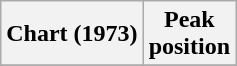<table class="wikitable sortable">
<tr>
<th align="left">Chart (1973)</th>
<th align="center">Peak<br>position</th>
</tr>
<tr>
</tr>
</table>
